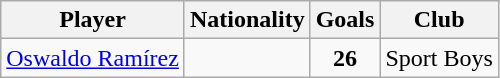<table class="wikitable">
<tr>
<th>Player</th>
<th>Nationality</th>
<th>Goals</th>
<th>Club</th>
</tr>
<tr align=center>
<td><a href='#'>Oswaldo Ramírez</a></td>
<td></td>
<td><strong>26</strong></td>
<td>Sport Boys</td>
</tr>
</table>
